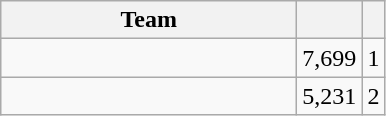<table class="wikitable" style="text-align:center">
<tr>
<th style="width:190px">Team</th>
<th></th>
<th></th>
</tr>
<tr>
<td style="text-align:left"></td>
<td>7,699</td>
<td>1</td>
</tr>
<tr>
<td style="text-align:left"></td>
<td>5,231</td>
<td>2</td>
</tr>
</table>
